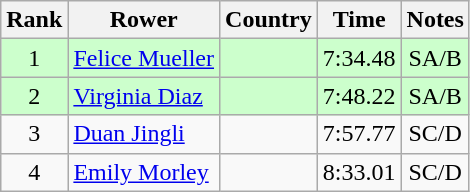<table class="wikitable" style="text-align:center">
<tr>
<th>Rank</th>
<th>Rower</th>
<th>Country</th>
<th>Time</th>
<th>Notes</th>
</tr>
<tr bgcolor=ccffcc>
<td>1</td>
<td align="left"><a href='#'>Felice Mueller</a></td>
<td align="left"></td>
<td>7:34.48</td>
<td>SA/B</td>
</tr>
<tr bgcolor=ccffcc>
<td>2</td>
<td align="left"><a href='#'>Virginia Diaz</a></td>
<td align="left"></td>
<td>7:48.22</td>
<td>SA/B</td>
</tr>
<tr>
<td>3</td>
<td align="left"><a href='#'>Duan Jingli</a></td>
<td align="left"></td>
<td>7:57.77</td>
<td>SC/D</td>
</tr>
<tr>
<td>4</td>
<td align="left"><a href='#'>Emily Morley</a></td>
<td align="left"></td>
<td>8:33.01</td>
<td>SC/D</td>
</tr>
</table>
